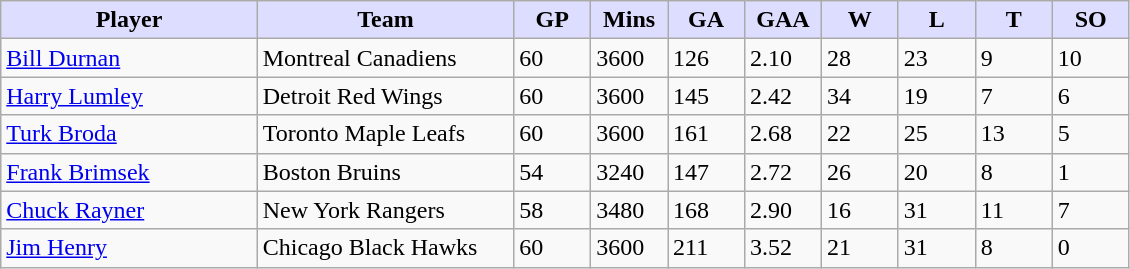<table class="wikitable">
<tr>
<th style="background:#ddf; width:20%;">Player</th>
<th style="background:#ddf; width:20%;">Team</th>
<th style="background:#ddf; width:6%;">GP</th>
<th style="background:#ddf; width:6%;">Mins</th>
<th style="background:#ddf; width:6%;">GA</th>
<th style="background:#ddf; width:6%;">GAA</th>
<th style="background:#ddf; width:6%;">W</th>
<th style="background:#ddf; width:6%;">L</th>
<th style="background:#ddf; width:6%;">T</th>
<th style="background:#ddf; width:6%;">SO</th>
</tr>
<tr>
<td><a href='#'>Bill Durnan</a></td>
<td>Montreal Canadiens</td>
<td>60</td>
<td>3600</td>
<td>126</td>
<td>2.10</td>
<td>28</td>
<td>23</td>
<td>9</td>
<td>10</td>
</tr>
<tr>
<td><a href='#'>Harry Lumley</a></td>
<td>Detroit Red Wings</td>
<td>60</td>
<td>3600</td>
<td>145</td>
<td>2.42</td>
<td>34</td>
<td>19</td>
<td>7</td>
<td>6</td>
</tr>
<tr>
<td><a href='#'>Turk Broda</a></td>
<td>Toronto Maple Leafs</td>
<td>60</td>
<td>3600</td>
<td>161</td>
<td>2.68</td>
<td>22</td>
<td>25</td>
<td>13</td>
<td>5</td>
</tr>
<tr>
<td><a href='#'>Frank Brimsek</a></td>
<td>Boston Bruins</td>
<td>54</td>
<td>3240</td>
<td>147</td>
<td>2.72</td>
<td>26</td>
<td>20</td>
<td>8</td>
<td>1</td>
</tr>
<tr>
<td><a href='#'>Chuck Rayner</a></td>
<td>New York Rangers</td>
<td>58</td>
<td>3480</td>
<td>168</td>
<td>2.90</td>
<td>16</td>
<td>31</td>
<td>11</td>
<td>7</td>
</tr>
<tr>
<td><a href='#'>Jim Henry</a></td>
<td>Chicago Black Hawks</td>
<td>60</td>
<td>3600</td>
<td>211</td>
<td>3.52</td>
<td>21</td>
<td>31</td>
<td>8</td>
<td>0</td>
</tr>
</table>
